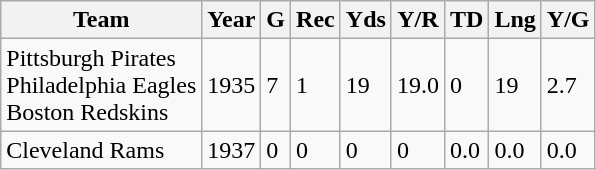<table class="wikitable">
<tr>
<th>Team</th>
<th>Year</th>
<th>G</th>
<th>Rec</th>
<th>Yds</th>
<th>Y/R</th>
<th>TD</th>
<th>Lng</th>
<th>Y/G</th>
</tr>
<tr>
<td>Pittsburgh Pirates<br>Philadelphia Eagles<br>Boston Redskins</td>
<td>1935</td>
<td>7</td>
<td>1</td>
<td>19</td>
<td>19.0</td>
<td>0</td>
<td>19</td>
<td>2.7</td>
</tr>
<tr>
<td>Cleveland Rams</td>
<td>1937</td>
<td>0</td>
<td>0</td>
<td>0</td>
<td>0</td>
<td>0.0</td>
<td>0.0</td>
<td>0.0</td>
</tr>
</table>
